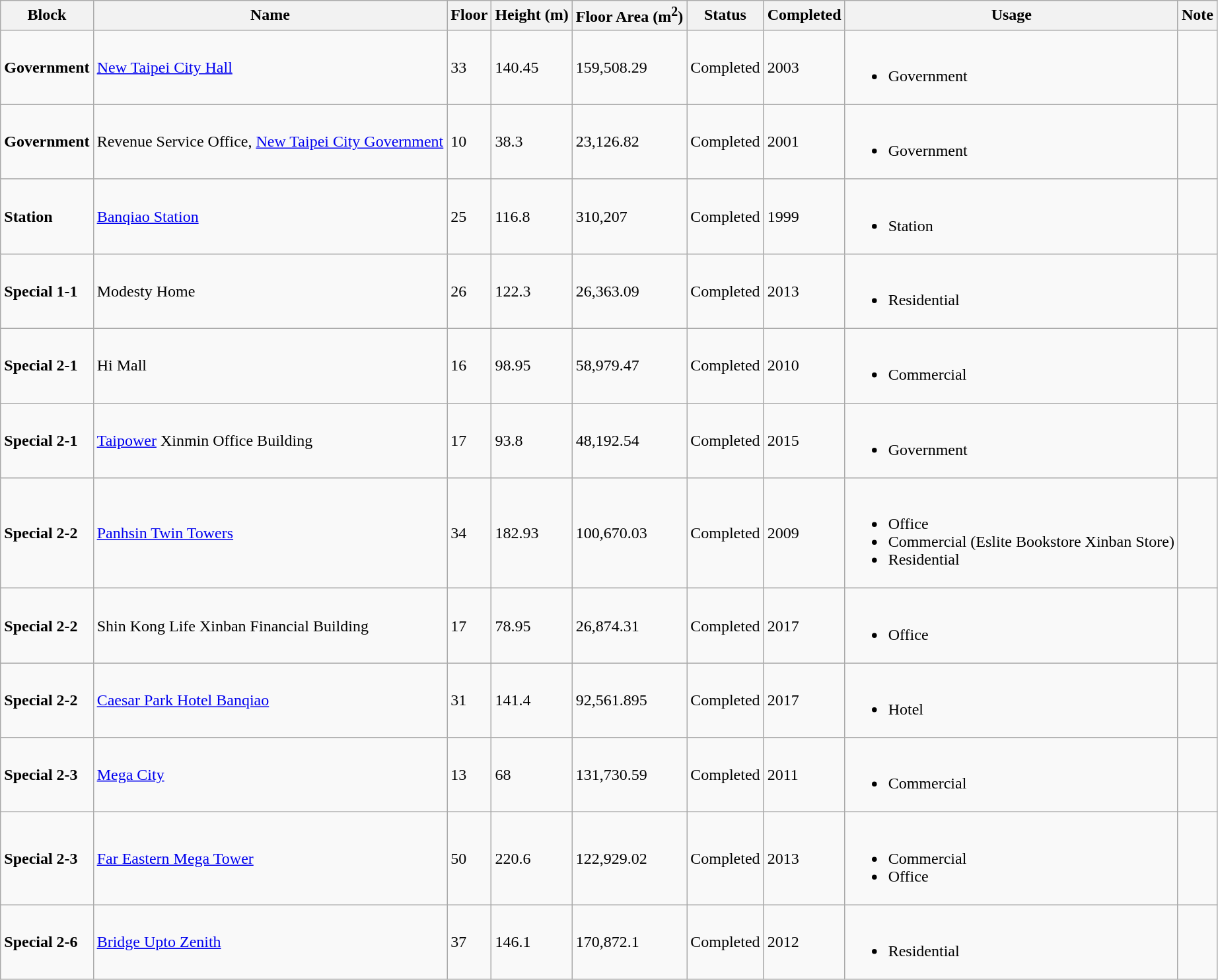<table class="wikitable sortable">
<tr>
<th>Block</th>
<th>Name</th>
<th>Floor</th>
<th>Height (m)</th>
<th>Floor Area (m<sup>2</sup>)</th>
<th>Status</th>
<th>Completed</th>
<th>Usage</th>
<th>Note</th>
</tr>
<tr>
<td><strong>Government</strong></td>
<td><a href='#'>New Taipei City Hall</a></td>
<td>33</td>
<td>140.45</td>
<td>159,508.29</td>
<td>Completed</td>
<td>2003</td>
<td><br><ul><li>Government</li></ul></td>
<td></td>
</tr>
<tr>
<td><strong>Government</strong></td>
<td>Revenue Service Office, <a href='#'>New Taipei City Government</a></td>
<td>10</td>
<td>38.3</td>
<td>23,126.82</td>
<td>Completed</td>
<td>2001</td>
<td><br><ul><li>Government</li></ul></td>
<td></td>
</tr>
<tr>
<td><strong>Station</strong></td>
<td><a href='#'>Banqiao Station</a></td>
<td>25</td>
<td>116.8</td>
<td>310,207</td>
<td>Completed</td>
<td>1999</td>
<td><br><ul><li>Station</li></ul></td>
<td></td>
</tr>
<tr>
<td><strong>Special 1-1</strong></td>
<td>Modesty Home</td>
<td>26</td>
<td>122.3</td>
<td>26,363.09</td>
<td>Completed</td>
<td>2013</td>
<td><br><ul><li>Residential</li></ul></td>
<td></td>
</tr>
<tr>
<td><strong>Special 2-1</strong></td>
<td>Hi Mall</td>
<td>16</td>
<td>98.95</td>
<td>58,979.47</td>
<td>Completed</td>
<td>2010</td>
<td><br><ul><li>Commercial</li></ul></td>
<td></td>
</tr>
<tr>
<td><strong>Special 2-1</strong></td>
<td><a href='#'>Taipower</a> Xinmin Office Building</td>
<td>17</td>
<td>93.8</td>
<td>48,192.54</td>
<td>Completed</td>
<td>2015</td>
<td><br><ul><li>Government</li></ul></td>
<td></td>
</tr>
<tr>
<td><strong>Special 2-2</strong></td>
<td><a href='#'>Panhsin Twin Towers</a></td>
<td>34</td>
<td>182.93</td>
<td>100,670.03</td>
<td>Completed</td>
<td>2009</td>
<td><br><ul><li>Office</li><li>Commercial (Eslite Bookstore Xinban Store)</li><li>Residential</li></ul></td>
<td></td>
</tr>
<tr>
<td><strong>Special 2-2</strong></td>
<td>Shin Kong Life Xinban Financial Building</td>
<td>17</td>
<td>78.95</td>
<td>26,874.31</td>
<td>Completed</td>
<td>2017</td>
<td><br><ul><li>Office</li></ul></td>
<td></td>
</tr>
<tr>
<td><strong>Special 2-2</strong></td>
<td><a href='#'>Caesar Park Hotel Banqiao</a></td>
<td>31</td>
<td>141.4</td>
<td>92,561.895</td>
<td>Completed</td>
<td>2017</td>
<td><br><ul><li>Hotel</li></ul></td>
<td></td>
</tr>
<tr>
<td><strong>Special 2-3</strong></td>
<td><a href='#'>Mega City</a></td>
<td>13</td>
<td>68</td>
<td>131,730.59</td>
<td>Completed</td>
<td>2011</td>
<td><br><ul><li>Commercial</li></ul></td>
<td></td>
</tr>
<tr>
<td><strong>Special 2-3</strong></td>
<td><a href='#'>Far Eastern Mega Tower</a></td>
<td>50</td>
<td>220.6</td>
<td>122,929.02</td>
<td>Completed</td>
<td>2013</td>
<td><br><ul><li>Commercial</li><li>Office</li></ul></td>
<td></td>
</tr>
<tr>
<td><strong>Special 2-6</strong></td>
<td><a href='#'>Bridge Upto Zenith</a></td>
<td>37</td>
<td>146.1</td>
<td>170,872.1</td>
<td>Completed</td>
<td>2012</td>
<td><br><ul><li>Residential</li></ul></td>
<td></td>
</tr>
</table>
